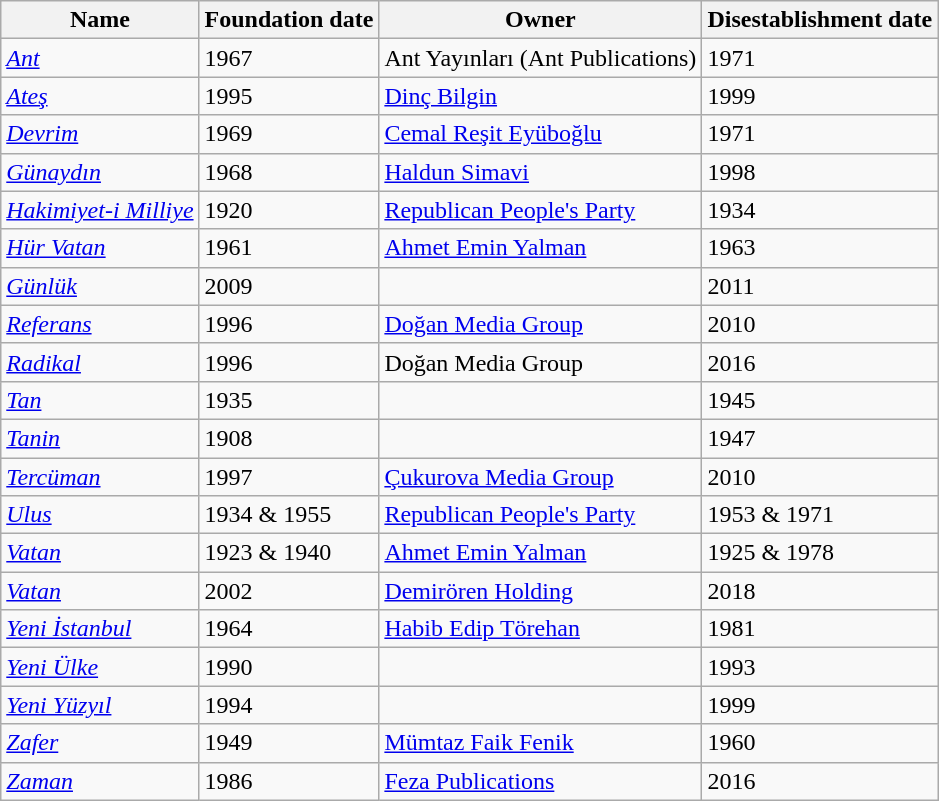<table class="sortable wikitable">
<tr>
<th>Name</th>
<th>Foundation date</th>
<th>Owner</th>
<th>Disestablishment date</th>
</tr>
<tr>
<td><em><a href='#'>Ant</a></em></td>
<td>1967</td>
<td>Ant Yayınları (Ant Publications)</td>
<td>1971</td>
</tr>
<tr>
<td><em><a href='#'>Ateş</a></em></td>
<td>1995</td>
<td><a href='#'>Dinç Bilgin</a></td>
<td>1999</td>
</tr>
<tr>
<td><em><a href='#'>Devrim</a></em></td>
<td>1969</td>
<td><a href='#'>Cemal Reşit Eyüboğlu</a></td>
<td>1971</td>
</tr>
<tr>
<td><em><a href='#'>Günaydın</a></em></td>
<td>1968</td>
<td><a href='#'>Haldun Simavi</a></td>
<td>1998</td>
</tr>
<tr>
<td><em><a href='#'>Hakimiyet-i Milliye</a></em></td>
<td>1920</td>
<td><a href='#'>Republican People's Party</a></td>
<td>1934</td>
</tr>
<tr>
<td><em><a href='#'>Hür Vatan</a></em></td>
<td>1961</td>
<td><a href='#'>Ahmet Emin Yalman</a></td>
<td>1963</td>
</tr>
<tr>
<td><em><a href='#'>Günlük</a></em></td>
<td>2009</td>
<td></td>
<td>2011</td>
</tr>
<tr>
<td><em><a href='#'>Referans</a></em></td>
<td>1996</td>
<td><a href='#'>Doğan Media Group</a></td>
<td>2010</td>
</tr>
<tr>
<td><em><a href='#'>Radikal</a></em></td>
<td>1996</td>
<td>Doğan Media Group</td>
<td>2016</td>
</tr>
<tr>
<td><em><a href='#'>Tan</a></em></td>
<td>1935</td>
<td></td>
<td>1945</td>
</tr>
<tr>
<td><em><a href='#'>Tanin</a></em></td>
<td>1908</td>
<td></td>
<td>1947</td>
</tr>
<tr>
<td><em><a href='#'>Tercüman</a></em></td>
<td>1997</td>
<td><a href='#'>Çukurova Media Group</a></td>
<td>2010</td>
</tr>
<tr>
<td><em><a href='#'>Ulus</a></em></td>
<td>1934 & 1955</td>
<td><a href='#'>Republican People's Party</a></td>
<td>1953 & 1971</td>
</tr>
<tr>
<td><em><a href='#'>Vatan</a></em></td>
<td>1923 & 1940</td>
<td><a href='#'>Ahmet Emin Yalman</a></td>
<td>1925 & 1978</td>
</tr>
<tr>
<td><em><a href='#'>Vatan</a></em></td>
<td>2002</td>
<td><a href='#'>Demirören Holding</a></td>
<td>2018</td>
</tr>
<tr>
<td><em><a href='#'>Yeni İstanbul</a></em></td>
<td>1964</td>
<td><a href='#'>Habib Edip Törehan</a></td>
<td>1981</td>
</tr>
<tr>
<td><em><a href='#'>Yeni Ülke</a></em></td>
<td>1990</td>
<td></td>
<td>1993</td>
</tr>
<tr>
<td><em><a href='#'>Yeni Yüzyıl</a></em></td>
<td>1994</td>
<td></td>
<td>1999</td>
</tr>
<tr>
<td><em><a href='#'>Zafer</a></em></td>
<td>1949</td>
<td><a href='#'>Mümtaz Faik Fenik</a></td>
<td>1960</td>
</tr>
<tr>
<td><em><a href='#'>Zaman</a></em></td>
<td>1986</td>
<td><a href='#'>Feza Publications</a></td>
<td>2016</td>
</tr>
</table>
